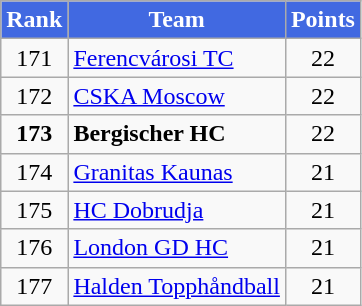<table class="wikitable" style="text-align: center">
<tr>
<th style="color:#FFFFFF; background:#4169E1">Rank</th>
<th style="color:#FFFFFF; background:#4169E1">Team</th>
<th style="color:#FFFFFF; background:#4169E1">Points</th>
</tr>
<tr>
<td>171</td>
<td align=left> <a href='#'>Ferencvárosi TC</a></td>
<td>22</td>
</tr>
<tr>
<td>172</td>
<td align=left> <a href='#'>CSKA Moscow</a></td>
<td>22</td>
</tr>
<tr>
<td><strong>173</strong></td>
<td align=left> <strong>Bergischer HC</strong></td>
<td>22</td>
</tr>
<tr>
<td>174</td>
<td align=left> <a href='#'>Granitas Kaunas</a></td>
<td>21</td>
</tr>
<tr>
<td>175</td>
<td align=left> <a href='#'>HC Dobrudja</a></td>
<td>21</td>
</tr>
<tr>
<td>176</td>
<td align=left> <a href='#'>London GD HC</a></td>
<td>21</td>
</tr>
<tr>
<td>177</td>
<td align=left> <a href='#'>Halden Topphåndball</a></td>
<td>21</td>
</tr>
</table>
